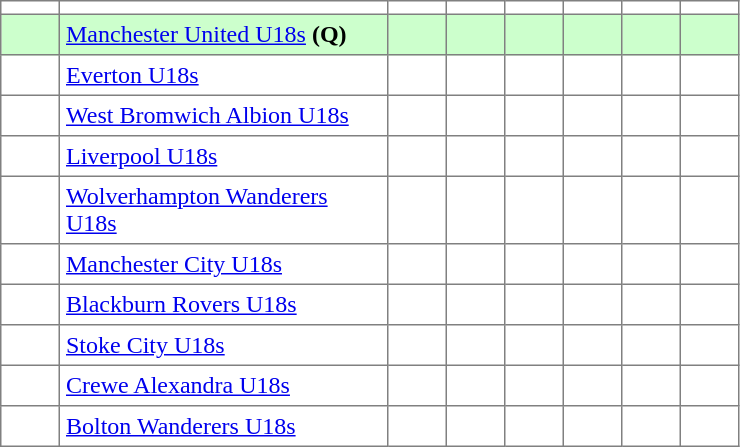<table class="toccolours" border="1" cellpadding="4" cellspacing="0" style="border-collapse: collapse; margin:0;">
<tr>
<th width=30></th>
<th width=210></th>
<th width=30></th>
<th width=30></th>
<th width=30></th>
<th width=30></th>
<th width=30></th>
<th width=30></th>
</tr>
<tr bgcolor=#ccffcc>
<td></td>
<td><a href='#'>Manchester United U18s</a> <strong>(Q)</strong></td>
<td></td>
<td></td>
<td></td>
<td></td>
<td></td>
<td></td>
</tr>
<tr>
<td></td>
<td><a href='#'>Everton U18s</a></td>
<td></td>
<td></td>
<td></td>
<td></td>
<td></td>
<td></td>
</tr>
<tr>
<td></td>
<td><a href='#'>West Bromwich Albion U18s</a></td>
<td></td>
<td></td>
<td></td>
<td></td>
<td></td>
<td></td>
</tr>
<tr>
<td></td>
<td><a href='#'>Liverpool U18s</a></td>
<td></td>
<td></td>
<td></td>
<td></td>
<td></td>
<td></td>
</tr>
<tr>
<td></td>
<td><a href='#'>Wolverhampton Wanderers U18s</a></td>
<td></td>
<td></td>
<td></td>
<td></td>
<td></td>
<td></td>
</tr>
<tr>
<td></td>
<td><a href='#'>Manchester City U18s</a></td>
<td></td>
<td></td>
<td></td>
<td></td>
<td></td>
<td></td>
</tr>
<tr>
<td></td>
<td><a href='#'>Blackburn Rovers U18s</a></td>
<td></td>
<td></td>
<td></td>
<td></td>
<td></td>
<td></td>
</tr>
<tr>
<td></td>
<td><a href='#'>Stoke City U18s</a></td>
<td></td>
<td></td>
<td></td>
<td></td>
<td></td>
<td></td>
</tr>
<tr>
<td></td>
<td><a href='#'>Crewe Alexandra U18s</a></td>
<td></td>
<td></td>
<td></td>
<td></td>
<td></td>
<td></td>
</tr>
<tr>
<td></td>
<td><a href='#'>Bolton Wanderers U18s</a></td>
<td></td>
<td></td>
<td></td>
<td></td>
<td></td>
<td></td>
</tr>
</table>
